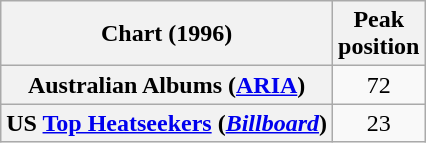<table class="wikitable sortable plainrowheaders" style="text-align:center">
<tr>
<th scope="col">Chart (1996)</th>
<th scope="col">Peak<br>position</th>
</tr>
<tr>
<th scope="row">Australian Albums (<a href='#'>ARIA</a>)</th>
<td>72</td>
</tr>
<tr>
<th scope="row">US <a href='#'>Top Heatseekers</a> (<em><a href='#'>Billboard</a></em>)</th>
<td>23</td>
</tr>
</table>
